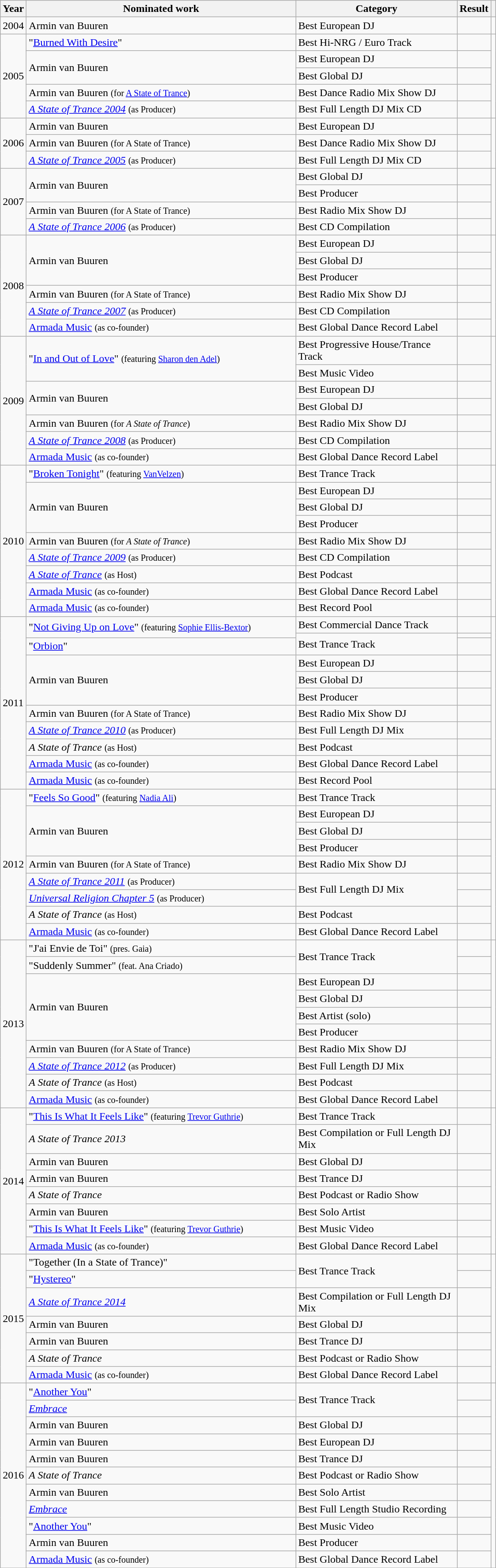<table class=wikitable | width="750">
<tr>
<th>Year</th>
<th style="width:400px;">Nominated work</th>
<th>Category</th>
<th>Result</th>
<th></th>
</tr>
<tr>
<td>2004</td>
<td>Armin van Buuren</td>
<td>Best European DJ</td>
<td></td>
<td></td>
</tr>
<tr>
<td rowspan="5">2005</td>
<td>"<a href='#'>Burned With Desire</a>"</td>
<td>Best Hi-NRG / Euro Track</td>
<td></td>
<td rowspan="5"></td>
</tr>
<tr>
<td rowspan="2">Armin van Buuren</td>
<td>Best European DJ</td>
<td></td>
</tr>
<tr>
<td>Best Global DJ</td>
<td></td>
</tr>
<tr>
<td>Armin van Buuren <small>(for <a href='#'>A State of Trance</a>)</small></td>
<td>Best Dance Radio Mix Show DJ</td>
<td></td>
</tr>
<tr>
<td><em><a href='#'>A State of Trance 2004</a></em> <small>(as Producer)</small></td>
<td>Best Full Length DJ Mix CD</td>
<td></td>
</tr>
<tr>
<td rowspan="3">2006</td>
<td>Armin van Buuren</td>
<td>Best European DJ</td>
<td></td>
<td rowspan="3"></td>
</tr>
<tr>
<td>Armin van Buuren <small>(for A State of Trance)</small></td>
<td>Best Dance Radio Mix Show DJ</td>
<td></td>
</tr>
<tr>
<td><em><a href='#'>A State of Trance 2005</a></em> <small>(as Producer)</small></td>
<td>Best Full Length DJ Mix CD</td>
<td></td>
</tr>
<tr>
<td rowspan="4">2007</td>
<td rowspan="2">Armin van Buuren</td>
<td>Best Global DJ</td>
<td></td>
<td rowspan="4"></td>
</tr>
<tr>
<td>Best Producer</td>
<td></td>
</tr>
<tr>
<td>Armin van Buuren <small>(for A State of Trance)</small></td>
<td>Best Radio Mix Show DJ</td>
<td></td>
</tr>
<tr>
<td><em><a href='#'>A State of Trance 2006</a></em> <small>(as Producer)</small></td>
<td>Best CD Compilation</td>
<td></td>
</tr>
<tr>
<td rowspan="6">2008</td>
<td rowspan="3">Armin van Buuren</td>
<td>Best European DJ</td>
<td></td>
<td rowspan="6"></td>
</tr>
<tr>
<td>Best Global DJ</td>
<td></td>
</tr>
<tr>
<td>Best Producer</td>
<td></td>
</tr>
<tr>
<td>Armin van Buuren <small>(for A State of Trance)</small></td>
<td>Best Radio Mix Show DJ</td>
<td></td>
</tr>
<tr>
<td><em><a href='#'>A State of Trance 2007</a></em> <small>(as Producer)</small></td>
<td>Best CD Compilation</td>
<td></td>
</tr>
<tr>
<td><a href='#'>Armada Music</a> <small>(as co-founder)</small></td>
<td>Best Global Dance Record Label</td>
<td></td>
</tr>
<tr>
<td rowspan="7">2009</td>
<td rowspan="2">"<a href='#'>In and Out of Love</a>" <small>(featuring <a href='#'>Sharon den Adel</a>)</small></td>
<td>Best Progressive House/Trance Track</td>
<td></td>
<td rowspan="7"></td>
</tr>
<tr>
<td>Best Music Video</td>
<td></td>
</tr>
<tr>
<td rowspan="2">Armin van Buuren</td>
<td>Best European DJ</td>
<td></td>
</tr>
<tr>
<td>Best Global DJ</td>
<td></td>
</tr>
<tr>
<td>Armin van Buuren <small>(for <em>A State of Trance</em>)</small></td>
<td>Best Radio Mix Show DJ</td>
<td></td>
</tr>
<tr>
<td><em><a href='#'>A State of Trance 2008</a></em> <small>(as Producer)</small></td>
<td>Best CD Compilation</td>
<td></td>
</tr>
<tr>
<td><a href='#'>Armada Music</a> <small>(as co-founder)</small></td>
<td>Best Global Dance Record Label</td>
<td></td>
</tr>
<tr>
<td rowspan="9">2010</td>
<td>"<a href='#'>Broken Tonight</a>" <small>(featuring <a href='#'>VanVelzen</a>)</small></td>
<td>Best Trance Track</td>
<td></td>
<td rowspan="9"></td>
</tr>
<tr>
<td rowspan="3">Armin van Buuren</td>
<td>Best European DJ</td>
<td></td>
</tr>
<tr>
<td>Best Global DJ</td>
<td></td>
</tr>
<tr>
<td>Best Producer</td>
<td></td>
</tr>
<tr>
<td>Armin van Buuren <small>(for <em>A State of Trance</em>)</small></td>
<td>Best Radio Mix Show DJ</td>
<td></td>
</tr>
<tr>
<td><em><a href='#'>A State of Trance 2009</a></em> <small>(as Producer)</small></td>
<td>Best CD Compilation</td>
<td></td>
</tr>
<tr>
<td><em><a href='#'>A State of Trance</a></em> <small>(as Host)</small></td>
<td>Best Podcast</td>
<td></td>
</tr>
<tr>
<td><a href='#'>Armada Music</a> <small>(as co-founder)</small></td>
<td>Best Global Dance Record Label</td>
<td></td>
</tr>
<tr>
<td><a href='#'>Armada Music</a> <small>(as co-founder)</small></td>
<td>Best Record Pool</td>
<td></td>
</tr>
<tr>
<td rowspan="11">2011</td>
<td rowspan="2">"<a href='#'>Not Giving Up on Love</a>" <small>(featuring <a href='#'>Sophie Ellis-Bextor</a>)</small></td>
<td>Best Commercial Dance Track</td>
<td></td>
<td rowspan="11"></td>
</tr>
<tr>
<td rowspan="2">Best Trance Track</td>
<td></td>
</tr>
<tr>
<td>"<a href='#'>Orbion</a>"</td>
<td></td>
</tr>
<tr>
<td rowspan="3">Armin van Buuren</td>
<td>Best European DJ</td>
<td></td>
</tr>
<tr>
<td>Best Global DJ</td>
<td></td>
</tr>
<tr>
<td>Best Producer</td>
<td></td>
</tr>
<tr>
<td>Armin van Buuren <small>(for A State of Trance)</small></td>
<td>Best Radio Mix Show DJ</td>
<td></td>
</tr>
<tr>
<td><em><a href='#'>A State of Trance 2010</a></em> <small>(as Producer)</small></td>
<td>Best Full Length DJ Mix</td>
<td></td>
</tr>
<tr>
<td><em>A State of Trance</em> <small>(as Host)</small></td>
<td>Best Podcast</td>
<td></td>
</tr>
<tr>
<td><a href='#'>Armada Music</a> <small>(as co-founder)</small></td>
<td>Best Global Dance Record Label</td>
<td></td>
</tr>
<tr>
<td><a href='#'>Armada Music</a> <small>(as co-founder)</small></td>
<td>Best Record Pool</td>
<td></td>
</tr>
<tr>
<td rowspan="9">2012</td>
<td>"<a href='#'>Feels So Good</a>" <small>(featuring <a href='#'>Nadia Ali</a>)</small></td>
<td>Best Trance Track</td>
<td></td>
<td rowspan="9"></td>
</tr>
<tr>
<td rowspan="3">Armin van Buuren</td>
<td>Best European DJ</td>
<td></td>
</tr>
<tr>
<td>Best Global DJ</td>
<td></td>
</tr>
<tr>
<td>Best Producer</td>
<td></td>
</tr>
<tr>
<td>Armin van Buuren <small>(for A State of Trance)</small></td>
<td>Best Radio Mix Show DJ</td>
<td></td>
</tr>
<tr>
<td><em><a href='#'>A State of Trance 2011</a></em> <small>(as Producer)</small></td>
<td rowspan="2">Best Full Length DJ Mix</td>
<td></td>
</tr>
<tr>
<td><em><a href='#'>Universal Religion Chapter 5</a></em> <small>(as Producer)</small></td>
<td></td>
</tr>
<tr>
<td><em>A State of Trance</em> <small>(as Host)</small></td>
<td>Best Podcast</td>
<td></td>
</tr>
<tr>
<td><a href='#'>Armada Music</a> <small>(as co-founder)</small></td>
<td>Best Global Dance Record Label</td>
<td></td>
</tr>
<tr>
<td rowspan="10">2013</td>
<td>"J'ai Envie de Toi" <small>(pres. Gaia)</small></td>
<td rowspan="2">Best Trance Track</td>
<td></td>
<td rowspan="10"></td>
</tr>
<tr>
<td>"Suddenly Summer" <small>(feat. Ana Criado)</small></td>
<td></td>
</tr>
<tr>
<td rowspan="4">Armin van Buuren</td>
<td>Best European DJ</td>
<td></td>
</tr>
<tr>
<td>Best Global DJ</td>
<td></td>
</tr>
<tr>
<td>Best Artist (solo)</td>
<td></td>
</tr>
<tr>
<td>Best Producer</td>
<td></td>
</tr>
<tr>
<td>Armin van Buuren <small>(for A State of Trance)</small></td>
<td>Best Radio Mix Show DJ</td>
<td></td>
</tr>
<tr>
<td><em><a href='#'>A State of Trance 2012</a></em> <small>(as Producer)</small></td>
<td>Best Full Length DJ Mix</td>
<td></td>
</tr>
<tr>
<td><em>A State of Trance</em> <small>(as Host)</small></td>
<td>Best Podcast</td>
<td></td>
</tr>
<tr>
<td><a href='#'>Armada Music</a> <small>(as co-founder)</small></td>
<td>Best Global Dance Record Label</td>
<td></td>
</tr>
<tr>
<td rowspan="8">2014</td>
<td>"<a href='#'>This Is What It Feels Like</a>" <small>(featuring <a href='#'>Trevor Guthrie</a>)</small></td>
<td>Best Trance Track</td>
<td></td>
<td rowspan="8"></td>
</tr>
<tr>
<td><em>A State of Trance 2013</em></td>
<td>Best Compilation or Full Length DJ Mix</td>
<td></td>
</tr>
<tr>
<td>Armin van Buuren</td>
<td>Best Global DJ</td>
<td></td>
</tr>
<tr>
<td>Armin van Buuren</td>
<td>Best Trance DJ</td>
<td></td>
</tr>
<tr>
<td><em>A State of Trance</em></td>
<td>Best Podcast or Radio Show</td>
<td></td>
</tr>
<tr>
<td>Armin van Buuren</td>
<td>Best Solo Artist</td>
<td></td>
</tr>
<tr>
<td>"<a href='#'>This Is What It Feels Like</a>" <small>(featuring <a href='#'>Trevor Guthrie</a>)</small></td>
<td>Best Music Video</td>
<td></td>
</tr>
<tr>
<td><a href='#'>Armada Music</a> <small>(as co-founder)</small></td>
<td>Best Global Dance Record Label</td>
<td></td>
</tr>
<tr>
<td rowspan="7">2015</td>
<td>"Together (In a State of Trance)"</td>
<td rowspan="2">Best Trance Track</td>
<td></td>
<td rowspan="7"></td>
</tr>
<tr>
<td>"<a href='#'>Hystereo</a>"</td>
<td></td>
</tr>
<tr>
<td><em><a href='#'>A State of Trance 2014</a></em></td>
<td>Best Compilation or Full Length DJ Mix</td>
<td></td>
</tr>
<tr>
<td>Armin van Buuren</td>
<td>Best Global DJ</td>
<td></td>
</tr>
<tr>
<td>Armin van Buuren</td>
<td>Best Trance DJ</td>
<td></td>
</tr>
<tr>
<td><em>A State of Trance</em></td>
<td>Best Podcast or Radio Show</td>
<td></td>
</tr>
<tr>
<td><a href='#'>Armada Music</a> <small>(as co-founder)</small></td>
<td>Best Global Dance Record Label</td>
<td></td>
</tr>
<tr>
<td rowspan="11">2016</td>
<td>"<a href='#'>Another You</a>"</td>
<td rowspan="2">Best Trance Track</td>
<td></td>
<td rowspan="11"></td>
</tr>
<tr>
<td><em><a href='#'>Embrace</a></em></td>
<td></td>
</tr>
<tr>
<td>Armin van Buuren</td>
<td>Best Global DJ</td>
<td></td>
</tr>
<tr>
<td>Armin van Buuren</td>
<td>Best European DJ</td>
<td></td>
</tr>
<tr>
<td>Armin van Buuren</td>
<td>Best Trance DJ</td>
<td></td>
</tr>
<tr>
<td><em>A State of Trance</em></td>
<td>Best Podcast or Radio Show</td>
<td></td>
</tr>
<tr>
<td>Armin van Buuren</td>
<td>Best Solo Artist</td>
<td></td>
</tr>
<tr>
<td><em><a href='#'>Embrace</a></em></td>
<td>Best Full Length Studio Recording</td>
<td></td>
</tr>
<tr>
<td>"<a href='#'>Another You</a>"</td>
<td>Best Music Video</td>
<td></td>
</tr>
<tr>
<td>Armin van Buuren</td>
<td>Best Producer</td>
<td></td>
</tr>
<tr>
<td><a href='#'>Armada Music</a> <small>(as co-founder)</small></td>
<td>Best Global Dance Record Label</td>
<td></td>
</tr>
<tr>
</tr>
</table>
